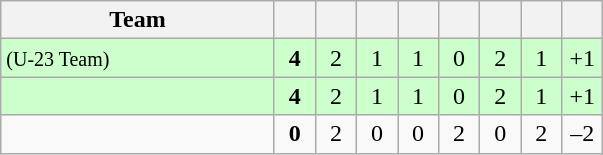<table class="wikitable" style="text-align:center">
<tr>
<th width="175">Team</th>
<th width="20"></th>
<th width="20"></th>
<th width="20"></th>
<th width="20"></th>
<th width="20"></th>
<th width="20"></th>
<th width="20"></th>
<th width="20"></th>
</tr>
<tr bgcolor=#CCFFCC>
<td align=left> <small>(U-23 Team) </small></td>
<td><strong>4</strong></td>
<td>2</td>
<td>1</td>
<td>1</td>
<td>0</td>
<td>2</td>
<td>1</td>
<td>+1</td>
</tr>
<tr bgcolor=#CCFFCC>
<td align=left></td>
<td><strong>4</strong></td>
<td>2</td>
<td>1</td>
<td>1</td>
<td>0</td>
<td>2</td>
<td>1</td>
<td>+1</td>
</tr>
<tr>
<td align=left></td>
<td><strong>0</strong></td>
<td>2</td>
<td>0</td>
<td>0</td>
<td>2</td>
<td>0</td>
<td>2</td>
<td>–2</td>
</tr>
</table>
